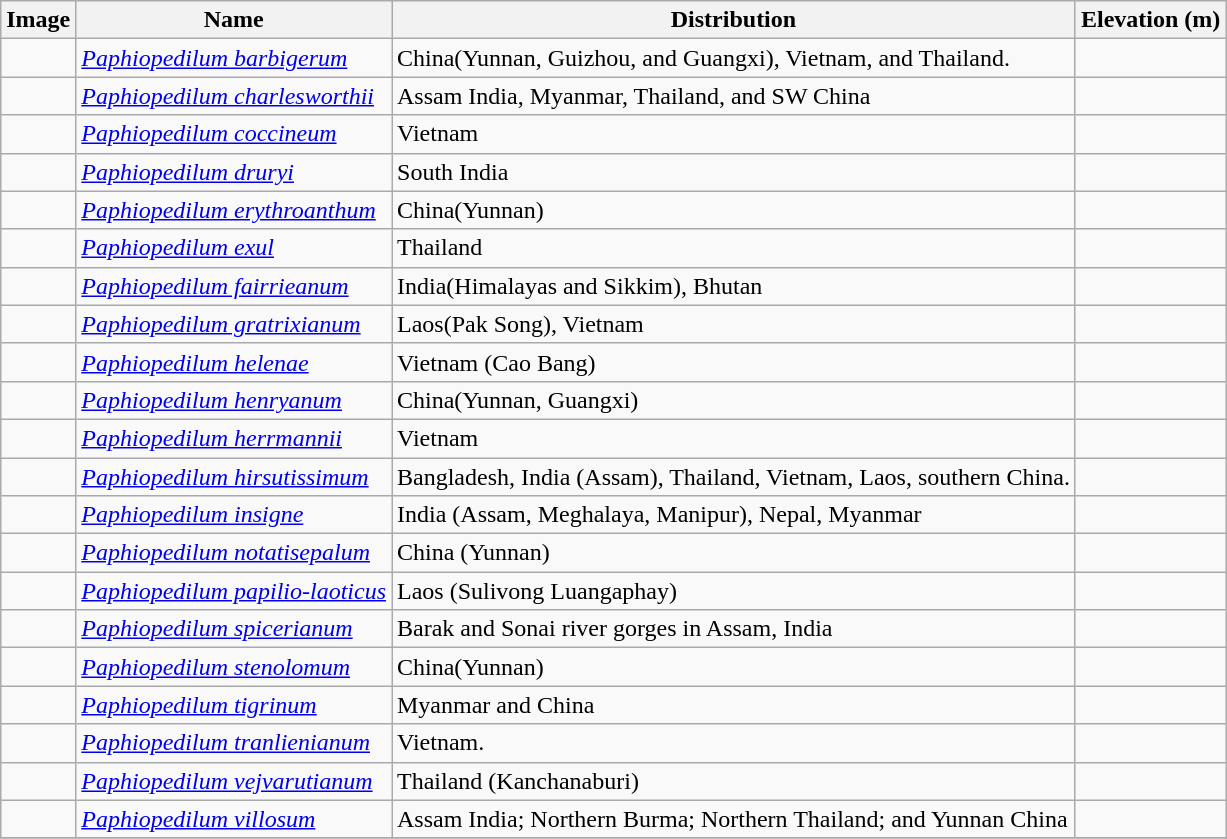<table class="wikitable collapsible">
<tr>
<th>Image</th>
<th>Name</th>
<th>Distribution</th>
<th>Elevation (m)</th>
</tr>
<tr>
<td></td>
<td><em><a href='#'>Paphiopedilum barbigerum</a></em> </td>
<td>China(Yunnan, Guizhou, and Guangxi), Vietnam, and Thailand.</td>
<td></td>
</tr>
<tr>
<td></td>
<td><em><a href='#'>Paphiopedilum charlesworthii</a></em> </td>
<td>Assam India, Myanmar, Thailand, and SW China</td>
<td></td>
</tr>
<tr>
<td></td>
<td><em><a href='#'>Paphiopedilum coccineum</a></em> </td>
<td>Vietnam</td>
<td></td>
</tr>
<tr>
<td></td>
<td><em><a href='#'>Paphiopedilum druryi</a></em> </td>
<td>South India</td>
<td></td>
</tr>
<tr>
<td></td>
<td><em><a href='#'>Paphiopedilum erythroanthum</a></em></td>
<td>China(Yunnan)</td>
<td></td>
</tr>
<tr>
<td></td>
<td><em><a href='#'>Paphiopedilum exul </a></em> </td>
<td>Thailand</td>
<td></td>
</tr>
<tr>
<td></td>
<td><em><a href='#'>Paphiopedilum fairrieanum </a></em> </td>
<td>India(Himalayas and Sikkim), Bhutan</td>
<td></td>
</tr>
<tr>
<td></td>
<td><em><a href='#'>Paphiopedilum gratrixianum</a></em> </td>
<td>Laos(Pak Song), Vietnam</td>
<td></td>
</tr>
<tr>
<td></td>
<td><em><a href='#'>Paphiopedilum helenae</a></em> </td>
<td>Vietnam (Cao Bang)</td>
<td></td>
</tr>
<tr>
<td></td>
<td><em><a href='#'>Paphiopedilum henryanum </a></em> </td>
<td>China(Yunnan, Guangxi)</td>
<td></td>
</tr>
<tr>
<td></td>
<td><em><a href='#'>Paphiopedilum herrmannii </a></em> </td>
<td>Vietnam</td>
<td></td>
</tr>
<tr>
<td></td>
<td><em><a href='#'>Paphiopedilum hirsutissimum</a></em> </td>
<td>Bangladesh, India (Assam), Thailand, Vietnam, Laos,  southern China.</td>
<td></td>
</tr>
<tr>
<td></td>
<td><em><a href='#'>Paphiopedilum insigne </a></em> </td>
<td>India (Assam, Meghalaya, Manipur), Nepal, Myanmar</td>
<td></td>
</tr>
<tr>
<td></td>
<td><em><a href='#'>Paphiopedilum notatisepalum</a></em></td>
<td>China (Yunnan)</td>
<td></td>
</tr>
<tr>
<td></td>
<td><em><a href='#'>Paphiopedilum papilio-laoticus </a></em> </td>
<td>Laos (Sulivong Luangaphay)</td>
<td></td>
</tr>
<tr>
<td></td>
<td><em><a href='#'>Paphiopedilum spicerianum </a></em> </td>
<td>Barak and Sonai river gorges in Assam, India</td>
<td></td>
</tr>
<tr>
<td></td>
<td><em><a href='#'>Paphiopedilum stenolomum</a></em> </td>
<td>China(Yunnan)</td>
<td></td>
</tr>
<tr>
<td></td>
<td><em><a href='#'>Paphiopedilum tigrinum </a></em> </td>
<td>Myanmar and China</td>
<td></td>
</tr>
<tr>
<td></td>
<td><em><a href='#'>Paphiopedilum tranlienianum</a></em> </td>
<td>Vietnam.</td>
<td></td>
</tr>
<tr>
<td></td>
<td><em><a href='#'>Paphiopedilum vejvarutianum</a></em> </td>
<td>Thailand (Kanchanaburi)</td>
<td></td>
</tr>
<tr>
<td></td>
<td><em><a href='#'>Paphiopedilum villosum</a></em> </td>
<td>Assam India; Northern Burma; Northern Thailand; and Yunnan China</td>
<td></td>
</tr>
<tr>
</tr>
</table>
